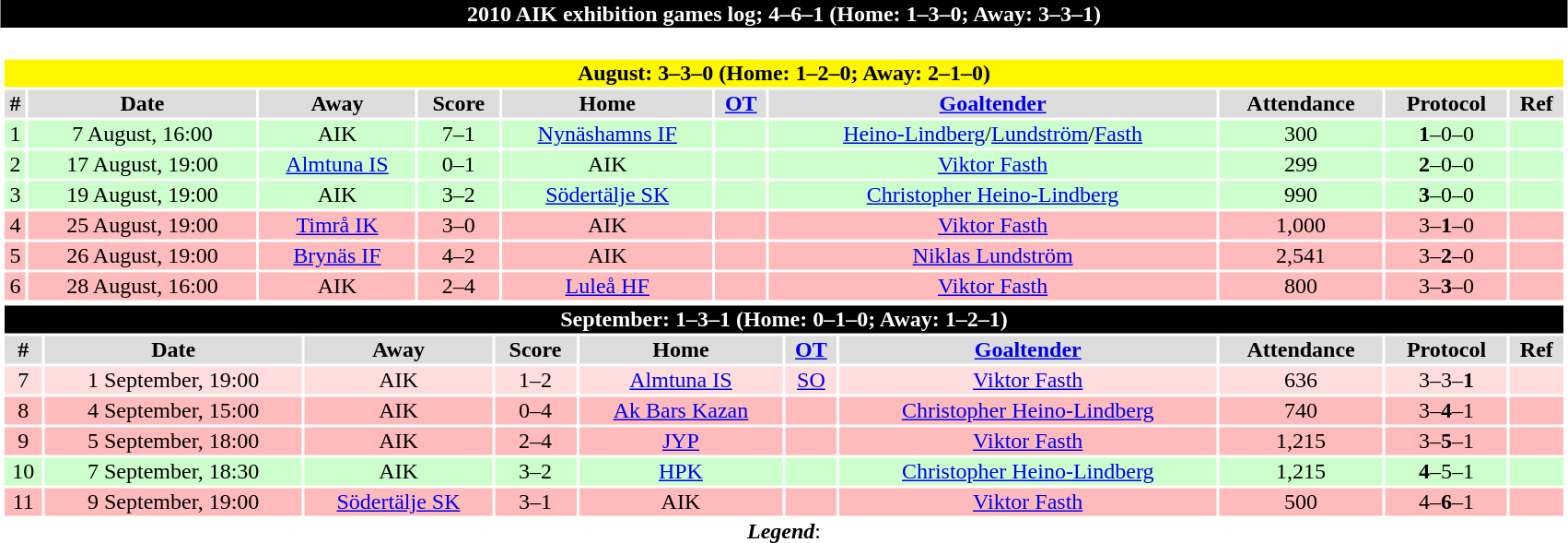<table class="toccolours" width="90%" style="clear:both; margin:1.5em auto; text-align:center;">
<tr>
<th colspan="10" style="background:#000000; color: white;">2010 AIK exhibition games log; 4–6–1 (Home: 1–3–0; Away: 3–3–1)</th>
</tr>
<tr>
<td colspan="10"><br><table class="toccolours collapsible collapsed" width="100%">
<tr>
<th colspan="11;" style="background:#FFF700;">August: 3–3–0 (Home: 1–2–0; Away: 2–1–0)</th>
</tr>
<tr align="center" bgcolor="#DDDDDD">
<th>#</th>
<th>Date</th>
<th>Away</th>
<th>Score</th>
<th>Home</th>
<th><a href='#'>OT</a></th>
<th><a href='#'>Goaltender</a></th>
<th>Attendance</th>
<th>Protocol</th>
<th>Ref</th>
</tr>
<tr align="center" bgcolor="#CCFFCC">
<td>1</td>
<td>7 August, 16:00</td>
<td>AIK</td>
<td>7–1</td>
<td><a href='#'>Nynäshamns IF</a></td>
<td></td>
<td><a href='#'>Heino-Lindberg</a>/<a href='#'>Lundström</a>/<a href='#'>Fasth</a></td>
<td>300</td>
<td><strong>1</strong>–0–0</td>
<td></td>
</tr>
<tr align="center" bgcolor="#CCFFCC">
<td>2</td>
<td>17 August, 19:00</td>
<td><a href='#'>Almtuna IS</a></td>
<td>0–1</td>
<td>AIK</td>
<td></td>
<td><a href='#'>Viktor Fasth</a></td>
<td>299</td>
<td><strong>2</strong>–0–0</td>
<td></td>
</tr>
<tr align="center" bgcolor="#CCFFCC">
<td>3</td>
<td>19 August, 19:00</td>
<td>AIK</td>
<td>3–2</td>
<td><a href='#'>Södertälje SK</a></td>
<td></td>
<td><a href='#'>Christopher Heino-Lindberg</a></td>
<td>990</td>
<td><strong>3</strong>–0–0</td>
<td></td>
</tr>
<tr bgcolor="#FFBBBB">
<td>4</td>
<td>25 August, 19:00</td>
<td><a href='#'>Timrå IK</a></td>
<td>3–0</td>
<td>AIK</td>
<td></td>
<td><a href='#'>Viktor Fasth</a></td>
<td>1,000</td>
<td>3–<strong>1</strong>–0</td>
<td></td>
</tr>
<tr bgcolor="#FFBBBB">
<td>5</td>
<td>26 August, 19:00</td>
<td><a href='#'>Brynäs IF</a></td>
<td>4–2</td>
<td>AIK</td>
<td></td>
<td><a href='#'>Niklas Lundström</a></td>
<td>2,541</td>
<td>3–<strong>2</strong>–0</td>
<td></td>
</tr>
<tr bgcolor="#FFBBBB">
<td>6</td>
<td>28 August, 16:00</td>
<td>AIK</td>
<td>2–4</td>
<td><a href='#'>Luleå HF</a></td>
<td></td>
<td><a href='#'>Viktor Fasth</a></td>
<td>800</td>
<td>3–<strong>3</strong>–0</td>
<td></td>
</tr>
</table>
<table class="toccolours collapsible collapsed" width="100%">
<tr>
<th colspan="11;" style="background:#000000; color:white;">September: 1–3–1 (Home: 0–1–0; Away: 1–2–1)</th>
</tr>
<tr align="center" bgcolor="#DDDDDD">
<th>#</th>
<th>Date</th>
<th>Away</th>
<th>Score</th>
<th>Home</th>
<th><a href='#'>OT</a></th>
<th><a href='#'>Goaltender</a></th>
<th>Attendance</th>
<th>Protocol</th>
<th>Ref</th>
</tr>
<tr align="center" bgcolor="#FFDDDD">
<td>7</td>
<td>1 September, 19:00</td>
<td>AIK</td>
<td>1–2</td>
<td><a href='#'>Almtuna IS</a></td>
<td><a href='#'>SO</a></td>
<td><a href='#'>Viktor Fasth</a></td>
<td>636</td>
<td>3–3–<strong>1</strong></td>
<td></td>
</tr>
<tr bgcolor="#FFBBBB">
<td>8</td>
<td>4 September, 15:00</td>
<td>AIK</td>
<td>0–4</td>
<td><a href='#'>Ak Bars Kazan</a></td>
<td></td>
<td><a href='#'>Christopher Heino-Lindberg</a></td>
<td>740</td>
<td>3–<strong>4</strong>–1</td>
<td></td>
</tr>
<tr bgcolor="#FFBBBB">
<td>9</td>
<td>5 September, 18:00</td>
<td>AIK</td>
<td>2–4</td>
<td><a href='#'>JYP</a></td>
<td></td>
<td><a href='#'>Viktor Fasth</a></td>
<td>1,215</td>
<td>3–<strong>5</strong>–1</td>
<td></td>
</tr>
<tr bgcolor="#CCFFCC">
<td>10</td>
<td>7 September, 18:30</td>
<td>AIK</td>
<td>3–2</td>
<td><a href='#'>HPK</a></td>
<td></td>
<td><a href='#'>Christopher Heino-Lindberg</a></td>
<td>1,215</td>
<td><strong>4</strong>–5–1</td>
<td></td>
</tr>
<tr bgcolor="#FFBBBB">
<td>11</td>
<td>9 September, 19:00</td>
<td><a href='#'>Södertälje SK</a></td>
<td>3–1</td>
<td>AIK</td>
<td></td>
<td><a href='#'>Viktor Fasth</a></td>
<td>500</td>
<td>4–<strong>6</strong>–1</td>
<td></td>
</tr>
</table>
<strong><em>Legend</em></strong>: 


</td>
</tr>
</table>
